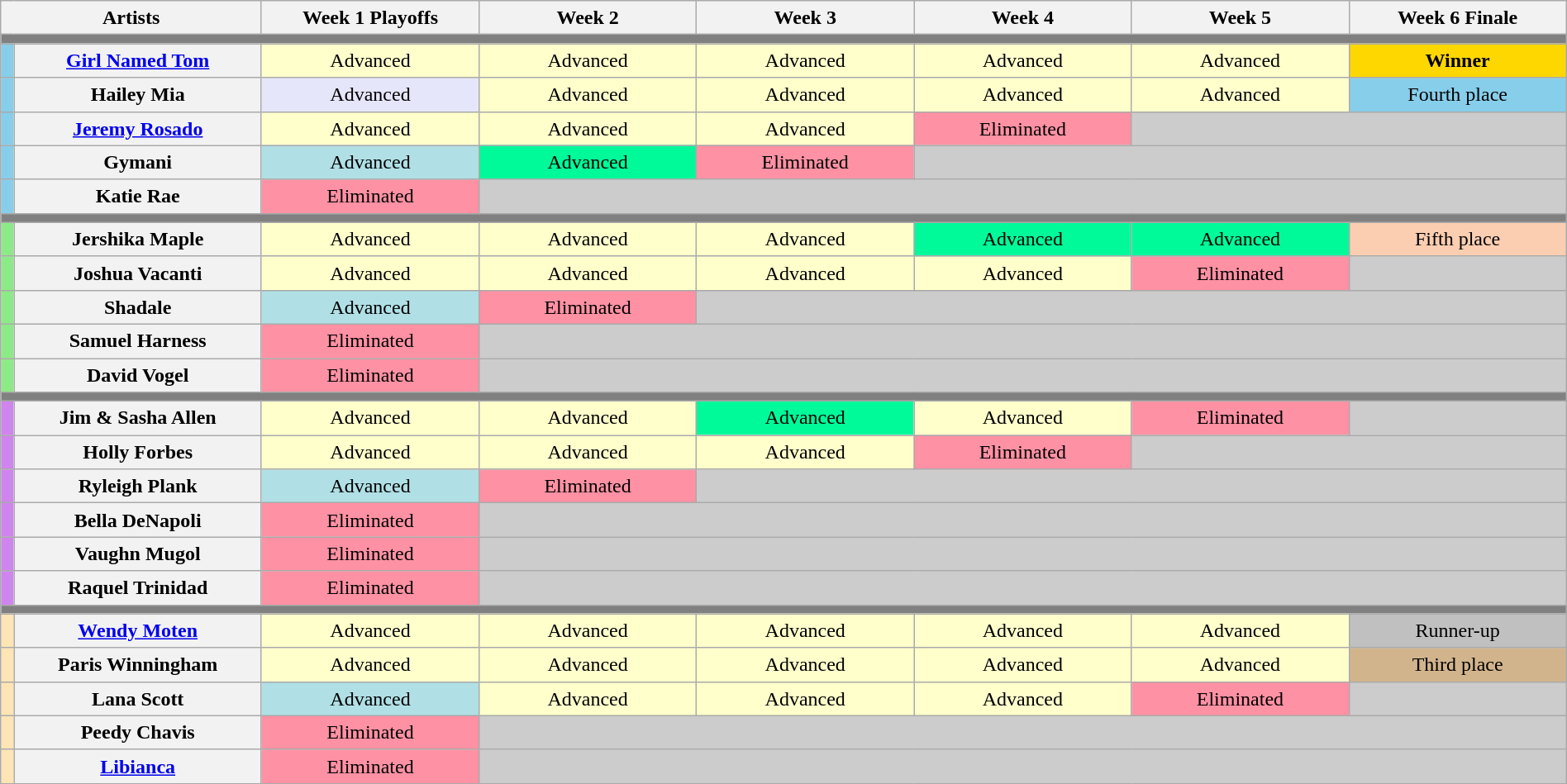<table class="wikitable" style="text-align:center; line-height:20px; width:100%">
<tr>
<th colspan="2" width="12%">Artists</th>
<th style="width:10%">Week 1 Playoffs</th>
<th style="width:10%">Week 2</th>
<th style="width:10%">Week 3</th>
<th style="width:10%">Week 4</th>
<th style="width:10%">Week 5</th>
<th style="width:10%">Week 6 Finale</th>
</tr>
<tr>
<th colspan="8" style="background:gray"></th>
</tr>
<tr>
<th style="background:#87ceeb"></th>
<th scope="row"><a href='#'>Girl Named Tom</a></th>
<td style="background:#FFFFCC">Advanced</td>
<td style="background:#FFFFCC">Advanced </td>
<td style="background:#FFFFCC">Advanced </td>
<td style="background:#FFFFCC">Advanced</td>
<td style="background:#FFFFCC">Advanced </td>
<td style="background:gold"><strong>Winner</strong> </td>
</tr>
<tr>
<th style="background:#87ceeb"></th>
<th scope="row">Hailey Mia</th>
<td style="background:lavender">Advanced</td>
<td style="background:#FFFFCC">Advanced</td>
<td style="background:#FFFFCC">Advanced</td>
<td style="background:#FFFFCC">Advanced</td>
<td style="background:#FFFFCC">Advanced</td>
<td style="background:skyblue">Fourth place</td>
</tr>
<tr>
<th style="background:#87ceeb"></th>
<th scope="row"><a href='#'>Jeremy Rosado</a></th>
<td style="background:#FFFFCC">Advanced</td>
<td style="background:#FFFFCC">Advanced</td>
<td style="background:#FFFFCC">Advanced</td>
<td style="background:#FF91A4">Eliminated</td>
<td colspan="2" style="background:#ccc"></td>
</tr>
<tr>
<th style="background:#87ceeb"></th>
<th scope="row">Gymani</th>
<td style="background:#B0E0E6">Advanced</td>
<td style="background:#00FA9A">Advanced</td>
<td style="background:#FF91A4">Eliminated</td>
<td colspan="3" style="background:#ccc"></td>
</tr>
<tr>
<th style="background:#87ceeb"></th>
<th scope="row">Katie Rae</th>
<td style="background:#FF91A4">Eliminated</td>
<td colspan="5" style="background:#ccc"></td>
</tr>
<tr>
<th colspan="8" style="background:gray"></th>
</tr>
<tr>
<th style="background:#8deb87"></th>
<th scope="row">Jershika Maple</th>
<td style="background:#FFFFCC">Advanced</td>
<td style="background:#FFFFCC">Advanced</td>
<td style="background:#FFFFCC">Advanced</td>
<td style="background:#00FA9A">Advanced</td>
<td style="background:#00FA9A">Advanced</td>
<td style="background:#fbceb1">Fifth place</td>
</tr>
<tr>
<th style="background:#8deb87"></th>
<th scope="row">Joshua Vacanti</th>
<td style="background:#FFFFCC">Advanced</td>
<td style="background:#FFFFCC">Advanced</td>
<td style="background:#FFFFCC">Advanced</td>
<td style="background:#FFFFCC">Advanced</td>
<td style="background:#FF91A4">Eliminated</td>
<td style="background:#ccc"></td>
</tr>
<tr>
<th style="background:#8deb87"></th>
<th scope="row">Shadale</th>
<td style="background:#B0E0E6">Advanced</td>
<td style="background:#FF91A4">Eliminated</td>
<td colspan="4" style="background:#ccc"></td>
</tr>
<tr>
<th style="background:#8deb87"></th>
<th scope="row">Samuel Harness</th>
<td style="background:#FF91A4">Eliminated</td>
<td colspan="5" style="background:#ccc"></td>
</tr>
<tr>
<th style="background:#8deb87"></th>
<th scope="row">David Vogel</th>
<td style="background:#FF91A4">Eliminated</td>
<td colspan="5" style="background:#ccc"></td>
</tr>
<tr>
<th colspan="8" style="background:gray"></th>
</tr>
<tr>
<th style="background:#D084EE"></th>
<th scope="row">Jim & Sasha Allen</th>
<td style="background:#FFFFCC">Advanced</td>
<td style="background:#FFFFCC">Advanced</td>
<td style="background:#00FA9A">Advanced</td>
<td style="background:#FFFFCC">Advanced</td>
<td style="background:#FF91A4">Eliminated</td>
<td style="background:#ccc"></td>
</tr>
<tr>
<th style="background:#D084EE"></th>
<th scope="row">Holly Forbes</th>
<td style="background:#FFFFCC">Advanced</td>
<td style="background:#FFFFCC">Advanced</td>
<td style="background:#FFFFCC">Advanced</td>
<td style="background:#FF91A4">Eliminated</td>
<td colspan="2" style="background:#ccc"></td>
</tr>
<tr>
<th style="background:#D084EE"></th>
<th scope="row">Ryleigh Plank</th>
<td style="background:#B0E0E6">Advanced</td>
<td style="background:#FF91A4">Eliminated</td>
<td colspan="4" style="background:#ccc"></td>
</tr>
<tr>
<th style="background:#D084EE"></th>
<th scope="row">Bella DeNapoli</th>
<td style="background:#FF91A4">Eliminated</td>
<td colspan="5" style="background:#ccc"></td>
</tr>
<tr>
<th style="background:#D084EE"></th>
<th scope="row">Vaughn Mugol</th>
<td style="background:#FF91A4">Eliminated</td>
<td colspan="5" style="background:#ccc"></td>
</tr>
<tr>
<th style="background:#D084EE"></th>
<th scope="row">Raquel Trinidad</th>
<td style="background:#FF91A4">Eliminated</td>
<td colspan="5" style="background:#ccc"></td>
</tr>
<tr>
<th colspan="8" style="background:gray"></th>
</tr>
<tr>
<th style="background:#ffe5b4"></th>
<th scope="row"><a href='#'>Wendy Moten</a></th>
<td style="background:#FFFFCC">Advanced</td>
<td style="background:#FFFFCC">Advanced</td>
<td style="background:#FFFFCC">Advanced</td>
<td style="background:#FFFFCC">Advanced</td>
<td style="background:#FFFFCC">Advanced</td>
<td style="background:silver">Runner-up</td>
</tr>
<tr>
<th style="background:#ffe5b4"></th>
<th scope="row">Paris Winningham</th>
<td style="background:#FFFFCC">Advanced</td>
<td style="background:#FFFFCC">Advanced</td>
<td style="background:#FFFFCC">Advanced</td>
<td style="background:#FFFFCC">Advanced</td>
<td style="background:#FFFFCC">Advanced</td>
<td style="background:tan">Third place</td>
</tr>
<tr>
<th style="background:#ffe5b4"></th>
<th scope="row">Lana Scott</th>
<td style="background:#B0E0E6">Advanced</td>
<td style="background:#FFFFCC">Advanced</td>
<td style="background:#FFFFCC">Advanced</td>
<td style="background:#FFFFCC">Advanced</td>
<td style="background:#FF91A4">Eliminated</td>
<td style="background:#ccc"></td>
</tr>
<tr>
<th style="background:#ffe5b4"></th>
<th scope="row">Peedy Chavis</th>
<td style="background:#FF91A4">Eliminated</td>
<td colspan="5" style="background:#ccc"></td>
</tr>
<tr>
<th style="background:#ffe5b4"></th>
<th scope="row"><a href='#'>Libianca</a></th>
<td style="background:#FF91A4">Eliminated</td>
<td colspan="5" style="background:#ccc"></td>
</tr>
</table>
